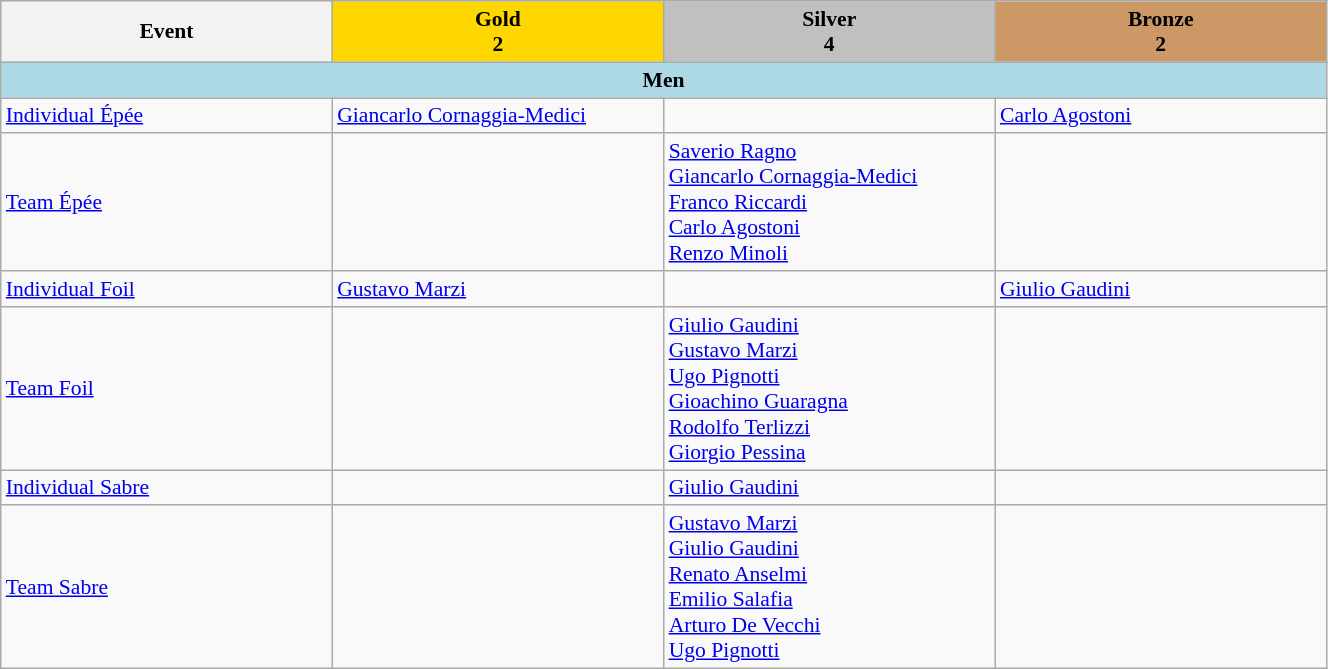<table class="wikitable" width=70% style="font-size:90%; text-align:left;">
<tr>
<th width=25%>Event</th>
<th width=25% style="background-color:gold">Gold<br>2</th>
<th width=25% style="background-color:silver">Silver<br>4</th>
<th width=25% style="background-color:#cc9966">Bronze<br>2</th>
</tr>
<tr>
<td colspan=4 align=center bgcolor=lightblue><strong>Men</strong></td>
</tr>
<tr>
<td><a href='#'>Individual Épée</a></td>
<td><a href='#'>Giancarlo Cornaggia-Medici</a></td>
<td></td>
<td><a href='#'>Carlo Agostoni</a></td>
</tr>
<tr>
<td><a href='#'>Team Épée</a></td>
<td></td>
<td><a href='#'>Saverio Ragno</a><br><a href='#'>Giancarlo Cornaggia-Medici</a><br><a href='#'>Franco Riccardi</a><br><a href='#'>Carlo Agostoni</a><br><a href='#'>Renzo Minoli</a></td>
<td></td>
</tr>
<tr>
<td><a href='#'>Individual Foil</a></td>
<td><a href='#'>Gustavo Marzi</a></td>
<td></td>
<td><a href='#'>Giulio Gaudini</a></td>
</tr>
<tr>
<td><a href='#'>Team Foil</a></td>
<td></td>
<td><a href='#'>Giulio Gaudini</a><br><a href='#'>Gustavo Marzi</a><br><a href='#'>Ugo Pignotti</a><br><a href='#'>Gioachino Guaragna</a><br><a href='#'>Rodolfo Terlizzi</a><br><a href='#'>Giorgio Pessina</a></td>
<td></td>
</tr>
<tr>
<td><a href='#'>Individual Sabre</a></td>
<td></td>
<td><a href='#'>Giulio Gaudini</a></td>
<td></td>
</tr>
<tr>
<td><a href='#'>Team Sabre</a></td>
<td></td>
<td><a href='#'>Gustavo Marzi</a><br><a href='#'>Giulio Gaudini</a><br><a href='#'>Renato Anselmi</a><br><a href='#'>Emilio Salafia</a><br><a href='#'>Arturo De Vecchi</a><br><a href='#'>Ugo Pignotti</a></td>
<td></td>
</tr>
</table>
